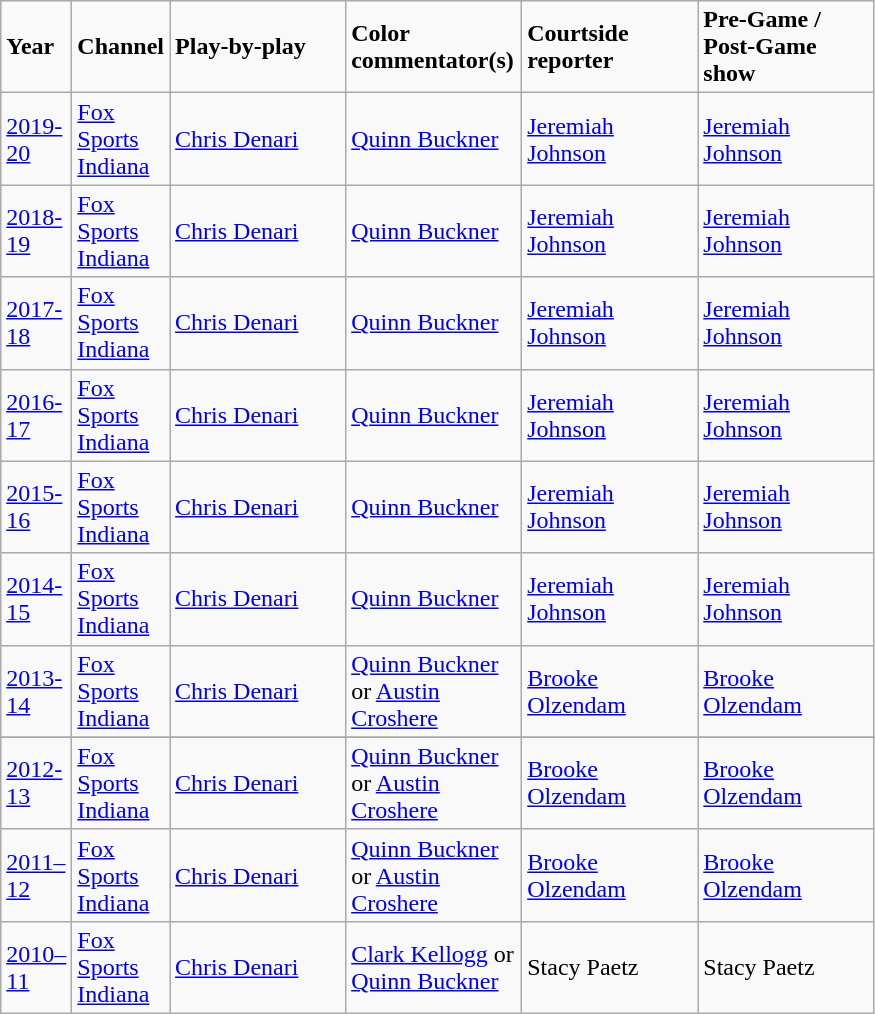<table class="wikitable">
<tr>
<td width="40"><strong>Year</strong></td>
<td width="40"><strong>Channel</strong></td>
<td width="110"><strong>Play-by-play</strong></td>
<td width="110"><strong>Color commentator(s)</strong></td>
<td width="110"><strong>Courtside reporter</strong></td>
<td width="110"><strong>Pre-Game / Post-Game show</strong></td>
</tr>
<tr |>
<td><a href='#'>2019-20</a></td>
<td><a href='#'>Fox Sports Indiana</a></td>
<td><a href='#'>Chris Denari</a></td>
<td><a href='#'>Quinn Buckner</a></td>
<td><a href='#'>Jeremiah Johnson</a></td>
<td><a href='#'>Jeremiah Johnson</a></td>
</tr>
<tr |>
<td><a href='#'>2018-19</a></td>
<td><a href='#'>Fox Sports Indiana</a></td>
<td><a href='#'>Chris Denari</a></td>
<td><a href='#'>Quinn Buckner</a></td>
<td><a href='#'>Jeremiah Johnson</a></td>
<td><a href='#'>Jeremiah Johnson</a></td>
</tr>
<tr |>
<td><a href='#'>2017-18</a></td>
<td><a href='#'>Fox Sports Indiana</a></td>
<td><a href='#'>Chris Denari</a></td>
<td><a href='#'>Quinn Buckner</a></td>
<td><a href='#'>Jeremiah Johnson</a></td>
<td><a href='#'>Jeremiah Johnson</a></td>
</tr>
<tr |>
<td><a href='#'>2016-17</a></td>
<td><a href='#'>Fox Sports Indiana</a></td>
<td><a href='#'>Chris Denari</a></td>
<td><a href='#'>Quinn Buckner</a></td>
<td><a href='#'>Jeremiah Johnson</a></td>
<td><a href='#'>Jeremiah Johnson</a></td>
</tr>
<tr |>
<td><a href='#'>2015-16</a></td>
<td><a href='#'>Fox Sports Indiana</a></td>
<td><a href='#'>Chris Denari</a></td>
<td><a href='#'>Quinn Buckner</a></td>
<td><a href='#'>Jeremiah Johnson</a></td>
<td><a href='#'>Jeremiah Johnson</a></td>
</tr>
<tr |>
<td><a href='#'>2014-15</a></td>
<td><a href='#'>Fox Sports Indiana</a></td>
<td><a href='#'>Chris Denari</a></td>
<td><a href='#'>Quinn Buckner</a></td>
<td><a href='#'>Jeremiah Johnson</a></td>
<td><a href='#'>Jeremiah Johnson</a></td>
</tr>
<tr |>
<td><a href='#'>2013-14</a></td>
<td><a href='#'>Fox Sports Indiana</a></td>
<td><a href='#'>Chris Denari</a></td>
<td><a href='#'>Quinn Buckner</a> or <a href='#'>Austin Croshere</a></td>
<td><a href='#'>Brooke Olzendam</a></td>
<td><a href='#'>Brooke Olzendam</a></td>
</tr>
<tr>
</tr>
<tr |>
<td><a href='#'>2012-13</a></td>
<td><a href='#'>Fox Sports Indiana</a></td>
<td><a href='#'>Chris Denari</a></td>
<td><a href='#'>Quinn Buckner</a> or <a href='#'>Austin Croshere</a></td>
<td><a href='#'>Brooke Olzendam</a></td>
<td><a href='#'>Brooke Olzendam</a></td>
</tr>
<tr>
<td><a href='#'>2011–12</a></td>
<td><a href='#'>Fox Sports Indiana</a></td>
<td><a href='#'>Chris Denari</a></td>
<td><a href='#'>Quinn Buckner</a> or <a href='#'>Austin Croshere</a></td>
<td><a href='#'>Brooke Olzendam</a></td>
<td><a href='#'>Brooke Olzendam</a></td>
</tr>
<tr>
<td><a href='#'>2010–11</a></td>
<td><a href='#'>Fox Sports Indiana</a></td>
<td><a href='#'>Chris Denari</a></td>
<td><a href='#'>Clark Kellogg</a> or <a href='#'>Quinn Buckner</a></td>
<td>Stacy Paetz</td>
<td>Stacy Paetz</td>
</tr>
</table>
